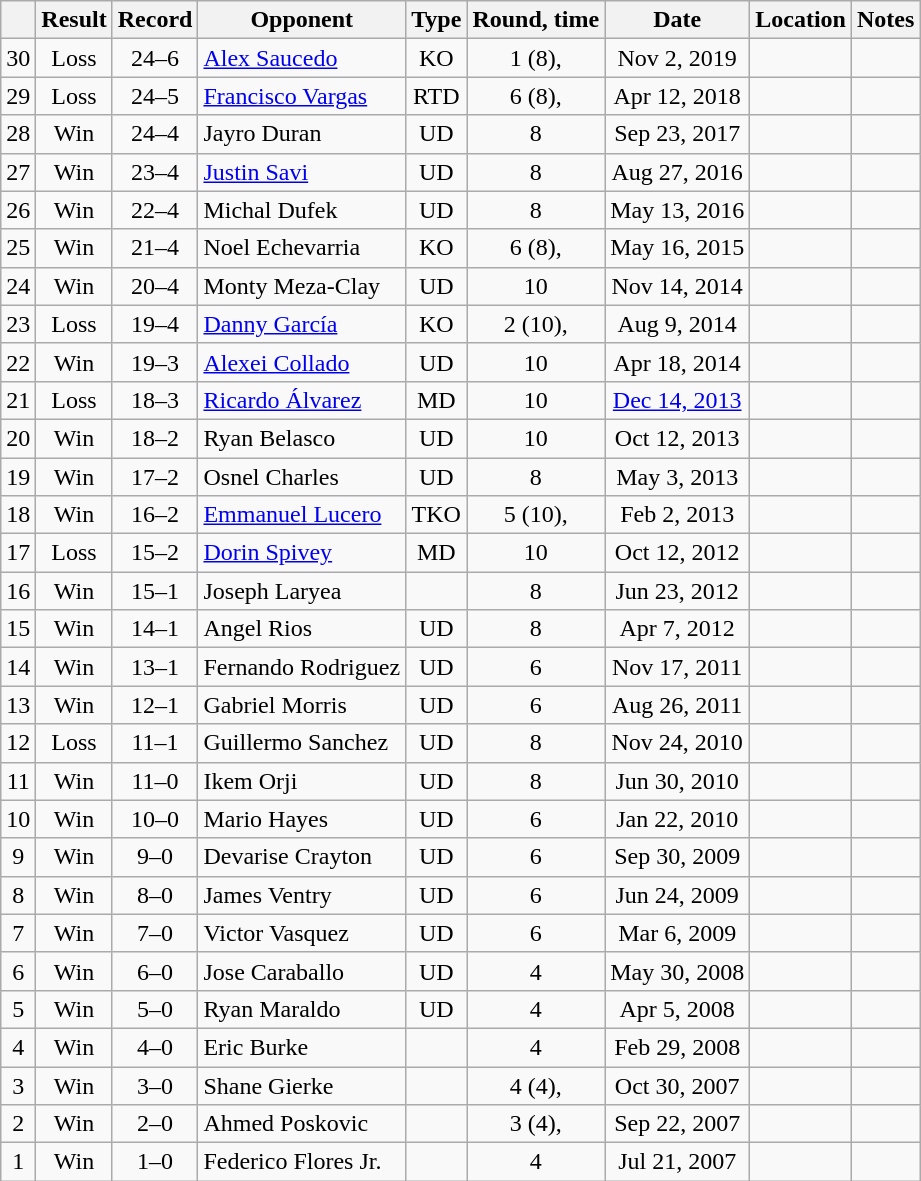<table class="wikitable" style="text-align:center">
<tr>
<th></th>
<th>Result</th>
<th>Record</th>
<th>Opponent</th>
<th>Type</th>
<th>Round, time</th>
<th>Date</th>
<th>Location</th>
<th>Notes</th>
</tr>
<tr>
<td>30</td>
<td>Loss</td>
<td>24–6</td>
<td style="text-align:left;"><a href='#'>Alex Saucedo</a></td>
<td>KO</td>
<td>1 (8), </td>
<td>Nov 2, 2019</td>
<td style="text-align:left;"></td>
<td></td>
</tr>
<tr>
<td>29</td>
<td>Loss</td>
<td>24–5</td>
<td style="text-align:left;"><a href='#'>Francisco Vargas</a></td>
<td>RTD</td>
<td>6 (8), </td>
<td>Apr 12, 2018</td>
<td style="text-align:left;"></td>
<td></td>
</tr>
<tr>
<td>28</td>
<td>Win</td>
<td>24–4</td>
<td style="text-align:left;">Jayro Duran</td>
<td>UD</td>
<td>8</td>
<td>Sep 23, 2017</td>
<td style="text-align:left;"></td>
<td></td>
</tr>
<tr>
<td>27</td>
<td>Win</td>
<td>23–4</td>
<td style="text-align:left;"><a href='#'>Justin Savi</a></td>
<td>UD</td>
<td>8</td>
<td>Aug 27, 2016</td>
<td style="text-align:left;"></td>
<td></td>
</tr>
<tr>
<td>26</td>
<td>Win</td>
<td>22–4</td>
<td style="text-align:left;">Michal Dufek</td>
<td>UD</td>
<td>8</td>
<td>May 13, 2016</td>
<td style="text-align:left;"></td>
<td></td>
</tr>
<tr>
<td>25</td>
<td>Win</td>
<td>21–4</td>
<td style="text-align:left;">Noel Echevarria</td>
<td>KO</td>
<td>6 (8), </td>
<td>May 16, 2015</td>
<td style="text-align:left;"></td>
<td style="text-align:left;"></td>
</tr>
<tr>
<td>24</td>
<td>Win</td>
<td>20–4</td>
<td style="text-align:left;">Monty Meza-Clay</td>
<td>UD</td>
<td>10</td>
<td>Nov 14, 2014</td>
<td style="text-align:left;"></td>
<td style="text-align:left;"></td>
</tr>
<tr>
<td>23</td>
<td>Loss</td>
<td>19–4</td>
<td style="text-align:left;"><a href='#'>Danny García</a></td>
<td>KO</td>
<td>2 (10), </td>
<td>Aug 9, 2014</td>
<td style="text-align:left;"></td>
<td></td>
</tr>
<tr>
<td>22</td>
<td>Win</td>
<td>19–3</td>
<td style="text-align:left;"><a href='#'>Alexei Collado</a></td>
<td>UD</td>
<td>10</td>
<td>Apr 18, 2014</td>
<td style="text-align:left;"></td>
<td style="text-align:left;"></td>
</tr>
<tr>
<td>21</td>
<td>Loss</td>
<td>18–3</td>
<td style="text-align:left;"><a href='#'>Ricardo Álvarez</a></td>
<td>MD</td>
<td>10</td>
<td><a href='#'>Dec 14, 2013</a></td>
<td style="text-align:left;"></td>
<td style="text-align:left;"></td>
</tr>
<tr>
<td>20</td>
<td>Win</td>
<td>18–2</td>
<td style="text-align:left;">Ryan Belasco</td>
<td>UD</td>
<td>10</td>
<td>Oct 12, 2013</td>
<td style="text-align:left;"></td>
<td style="text-align:left;"></td>
</tr>
<tr>
<td>19</td>
<td>Win</td>
<td>17–2</td>
<td style="text-align:left;">Osnel Charles</td>
<td>UD</td>
<td>8</td>
<td>May 3, 2013</td>
<td style="text-align:left;"></td>
<td></td>
</tr>
<tr>
<td>18</td>
<td>Win</td>
<td>16–2</td>
<td style="text-align:left;"><a href='#'>Emmanuel Lucero</a></td>
<td>TKO</td>
<td>5 (10), </td>
<td>Feb 2, 2013</td>
<td style="text-align:left;"></td>
<td style="text-align:left;"></td>
</tr>
<tr>
<td>17</td>
<td>Loss</td>
<td>15–2</td>
<td style="text-align:left;"><a href='#'>Dorin Spivey</a></td>
<td>MD</td>
<td>10</td>
<td>Oct 12, 2012</td>
<td style="text-align:left;"></td>
<td style="text-align:left;"></td>
</tr>
<tr>
<td>16</td>
<td>Win</td>
<td>15–1</td>
<td style="text-align:left;">Joseph Laryea</td>
<td></td>
<td>8</td>
<td>Jun 23, 2012</td>
<td style="text-align:left;"></td>
<td></td>
</tr>
<tr>
<td>15</td>
<td>Win</td>
<td>14–1</td>
<td style="text-align:left;">Angel Rios</td>
<td>UD</td>
<td>8</td>
<td>Apr 7, 2012</td>
<td style="text-align:left;"></td>
<td></td>
</tr>
<tr>
<td>14</td>
<td>Win</td>
<td>13–1</td>
<td style="text-align:left;">Fernando Rodriguez</td>
<td>UD</td>
<td>6</td>
<td>Nov 17, 2011</td>
<td style="text-align:left;"></td>
<td></td>
</tr>
<tr>
<td>13</td>
<td>Win</td>
<td>12–1</td>
<td style="text-align:left;">Gabriel Morris</td>
<td>UD</td>
<td>6</td>
<td>Aug 26, 2011</td>
<td style="text-align:left;"></td>
<td></td>
</tr>
<tr>
<td>12</td>
<td>Loss</td>
<td>11–1</td>
<td style="text-align:left;">Guillermo Sanchez</td>
<td>UD</td>
<td>8</td>
<td>Nov 24, 2010</td>
<td style="text-align:left;"></td>
<td></td>
</tr>
<tr>
<td>11</td>
<td>Win</td>
<td>11–0</td>
<td style="text-align:left;">Ikem Orji</td>
<td>UD</td>
<td>8</td>
<td>Jun 30, 2010</td>
<td style="text-align:left;"></td>
<td></td>
</tr>
<tr>
<td>10</td>
<td>Win</td>
<td>10–0</td>
<td style="text-align:left;">Mario Hayes</td>
<td>UD</td>
<td>6</td>
<td>Jan 22, 2010</td>
<td style="text-align:left;"></td>
<td></td>
</tr>
<tr>
<td>9</td>
<td>Win</td>
<td>9–0</td>
<td style="text-align:left;">Devarise Crayton</td>
<td>UD</td>
<td>6</td>
<td>Sep 30, 2009</td>
<td style="text-align:left;"></td>
<td></td>
</tr>
<tr>
<td>8</td>
<td>Win</td>
<td>8–0</td>
<td style="text-align:left;">James Ventry</td>
<td>UD</td>
<td>6</td>
<td>Jun 24, 2009</td>
<td style="text-align:left;"></td>
<td></td>
</tr>
<tr>
<td>7</td>
<td>Win</td>
<td>7–0</td>
<td style="text-align:left;">Victor Vasquez</td>
<td>UD</td>
<td>6</td>
<td>Mar 6, 2009</td>
<td style="text-align:left;"></td>
<td></td>
</tr>
<tr>
<td>6</td>
<td>Win</td>
<td>6–0</td>
<td style="text-align:left;">Jose Caraballo</td>
<td>UD</td>
<td>4</td>
<td>May 30, 2008</td>
<td style="text-align:left;"></td>
<td></td>
</tr>
<tr>
<td>5</td>
<td>Win</td>
<td>5–0</td>
<td style="text-align:left;">Ryan Maraldo</td>
<td>UD</td>
<td>4</td>
<td>Apr 5, 2008</td>
<td style="text-align:left;"></td>
<td></td>
</tr>
<tr>
<td>4</td>
<td>Win</td>
<td>4–0</td>
<td style="text-align:left;">Eric Burke</td>
<td></td>
<td>4</td>
<td>Feb 29, 2008</td>
<td style="text-align:left;"></td>
<td></td>
</tr>
<tr>
<td>3</td>
<td>Win</td>
<td>3–0</td>
<td style="text-align:left;">Shane Gierke</td>
<td></td>
<td>4 (4), </td>
<td>Oct 30, 2007</td>
<td style="text-align:left;"></td>
<td></td>
</tr>
<tr>
<td>2</td>
<td>Win</td>
<td>2–0</td>
<td style="text-align:left;">Ahmed Poskovic</td>
<td></td>
<td>3 (4), </td>
<td>Sep 22, 2007</td>
<td style="text-align:left;"></td>
<td></td>
</tr>
<tr>
<td>1</td>
<td>Win</td>
<td>1–0</td>
<td style="text-align:left;">Federico Flores Jr.</td>
<td></td>
<td>4</td>
<td>Jul 21, 2007</td>
<td style="text-align:left;"></td>
<td></td>
</tr>
</table>
